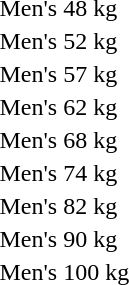<table>
<tr>
<td>Men's 48 kg</td>
<td></td>
<td></td>
<td></td>
</tr>
<tr>
<td>Men's 52 kg</td>
<td></td>
<td></td>
<td></td>
</tr>
<tr>
<td>Men's 57 kg</td>
<td></td>
<td></td>
<td></td>
</tr>
<tr>
<td>Men's 62 kg</td>
<td></td>
<td></td>
<td></td>
</tr>
<tr>
<td>Men's 68 kg</td>
<td></td>
<td></td>
<td></td>
</tr>
<tr>
<td>Men's 74 kg</td>
<td></td>
<td></td>
<td></td>
</tr>
<tr>
<td>Men's 82 kg</td>
<td></td>
<td></td>
<td></td>
</tr>
<tr>
<td>Men's 90 kg</td>
<td></td>
<td></td>
<td></td>
</tr>
<tr>
<td>Men's 100 kg</td>
<td></td>
<td></td>
<td></td>
</tr>
</table>
